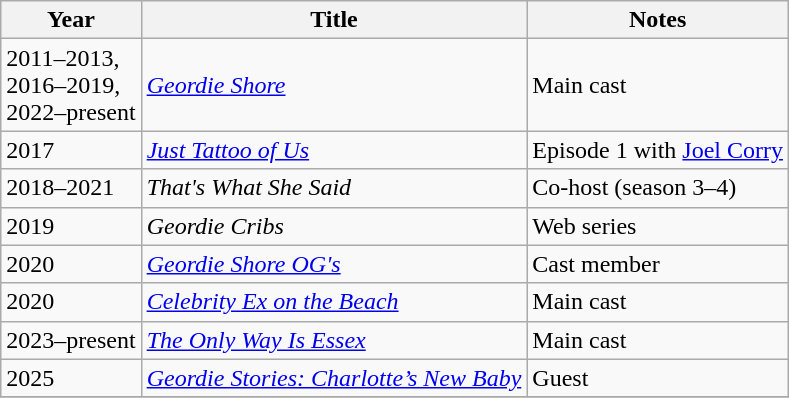<table class="wikitable">
<tr>
<th>Year</th>
<th>Title</th>
<th>Notes</th>
</tr>
<tr>
<td>2011–2013,<br>2016–2019,<br>2022–present</td>
<td><em><a href='#'>Geordie Shore</a></em></td>
<td>Main cast</td>
</tr>
<tr>
<td>2017</td>
<td><em><a href='#'>Just Tattoo of Us</a></em></td>
<td>Episode 1 with <a href='#'>Joel Corry</a></td>
</tr>
<tr>
<td>2018–2021</td>
<td><em>That's What She Said</em></td>
<td>Co-host (season 3–4)</td>
</tr>
<tr>
<td>2019</td>
<td><em>Geordie Cribs</em></td>
<td>Web series</td>
</tr>
<tr>
<td>2020</td>
<td><em><a href='#'>Geordie Shore OG's</a></em></td>
<td>Cast member</td>
</tr>
<tr>
<td>2020</td>
<td><em><a href='#'>Celebrity Ex on the Beach</a></em></td>
<td>Main cast</td>
</tr>
<tr>
<td>2023–present</td>
<td><em><a href='#'>The Only Way Is Essex</a></em></td>
<td>Main cast</td>
</tr>
<tr>
<td>2025</td>
<td><em><a href='#'>Geordie Stories: Charlotte’s New Baby</a></em></td>
<td>Guest</td>
</tr>
<tr>
</tr>
</table>
